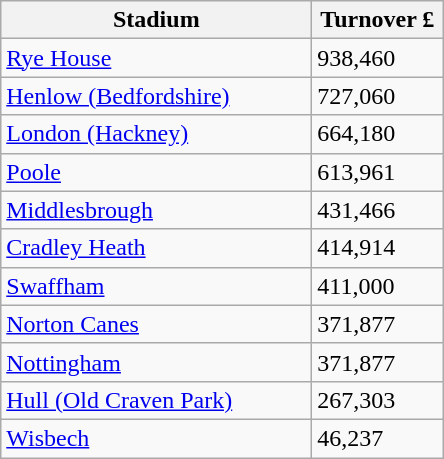<table class="wikitable">
<tr>
<th width=200>Stadium</th>
<th width=80>Turnover £</th>
</tr>
<tr>
<td><a href='#'>Rye House</a></td>
<td>938,460</td>
</tr>
<tr>
<td><a href='#'>Henlow (Bedfordshire)</a></td>
<td>727,060</td>
</tr>
<tr>
<td><a href='#'>London (Hackney)</a></td>
<td>664,180</td>
</tr>
<tr>
<td><a href='#'>Poole</a></td>
<td>613,961</td>
</tr>
<tr>
<td><a href='#'>Middlesbrough</a></td>
<td>431,466</td>
</tr>
<tr>
<td><a href='#'>Cradley Heath</a></td>
<td>414,914</td>
</tr>
<tr>
<td><a href='#'>Swaffham</a></td>
<td>411,000</td>
</tr>
<tr>
<td><a href='#'>Norton Canes</a></td>
<td>371,877</td>
</tr>
<tr>
<td><a href='#'>Nottingham</a></td>
<td>371,877</td>
</tr>
<tr>
<td><a href='#'>Hull (Old Craven Park)</a></td>
<td>267,303</td>
</tr>
<tr>
<td><a href='#'>Wisbech</a></td>
<td>46,237</td>
</tr>
</table>
